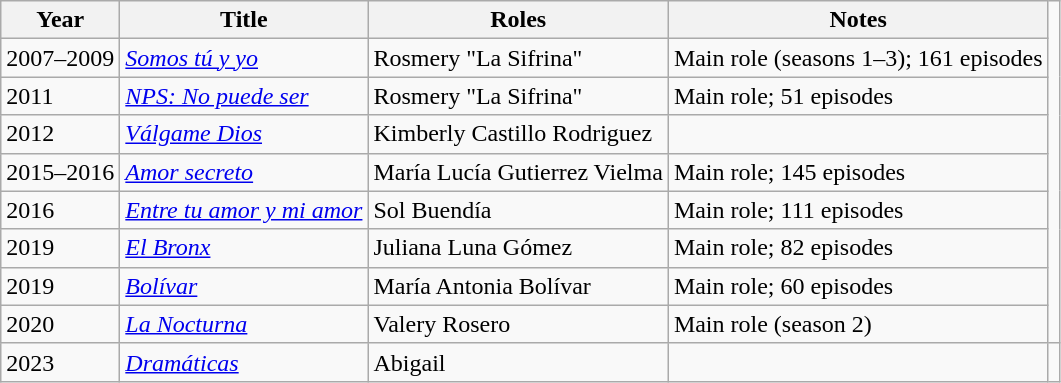<table class="wikitable sortable">
<tr>
<th>Year</th>
<th>Title</th>
<th>Roles</th>
<th>Notes</th>
</tr>
<tr>
<td>2007–2009</td>
<td><em><a href='#'>Somos tú y yo</a></em></td>
<td>Rosmery "La Sifrina"</td>
<td>Main role (seasons 1–3); 161 episodes</td>
</tr>
<tr>
<td>2011</td>
<td><em><a href='#'>NPS: No puede ser</a></em></td>
<td>Rosmery "La Sifrina"</td>
<td>Main role; 51 episodes</td>
</tr>
<tr>
<td>2012</td>
<td><em><a href='#'>Válgame Dios</a></em></td>
<td>Kimberly Castillo Rodriguez</td>
<td></td>
</tr>
<tr>
<td>2015–2016</td>
<td><em><a href='#'>Amor secreto</a></em></td>
<td>María Lucía Gutierrez Vielma</td>
<td>Main role; 145 episodes</td>
</tr>
<tr>
<td>2016</td>
<td><em><a href='#'>Entre tu amor y mi amor</a></em></td>
<td>Sol Buendía</td>
<td>Main role; 111 episodes</td>
</tr>
<tr>
<td>2019</td>
<td><em><a href='#'>El Bronx</a></em></td>
<td>Juliana Luna Gómez</td>
<td>Main role; 82 episodes</td>
</tr>
<tr>
<td>2019</td>
<td><em><a href='#'>Bolívar</a></em></td>
<td>María Antonia Bolívar</td>
<td>Main role; 60 episodes</td>
</tr>
<tr>
<td>2020</td>
<td><em><a href='#'>La Nocturna</a></em></td>
<td>Valery Rosero</td>
<td>Main role (season 2)</td>
</tr>
<tr>
<td>2023</td>
<td><em><a href='#'>Dramáticas</a></em></td>
<td>Abigail</td>
<td></td>
<td></td>
</tr>
</table>
